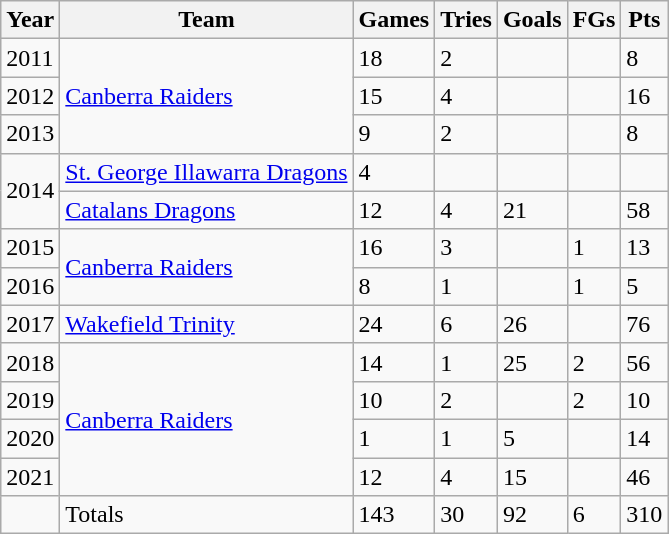<table class="wikitable">
<tr>
<th>Year</th>
<th>Team</th>
<th>Games</th>
<th>Tries</th>
<th>Goals</th>
<th>FGs</th>
<th>Pts</th>
</tr>
<tr>
<td>2011</td>
<td rowspan="3"> <a href='#'>Canberra Raiders</a></td>
<td>18</td>
<td>2</td>
<td></td>
<td></td>
<td>8</td>
</tr>
<tr>
<td>2012</td>
<td>15</td>
<td>4</td>
<td></td>
<td></td>
<td>16</td>
</tr>
<tr>
<td>2013</td>
<td>9</td>
<td>2</td>
<td></td>
<td></td>
<td>8</td>
</tr>
<tr>
<td rowspan="2">2014</td>
<td> <a href='#'>St. George Illawarra Dragons</a></td>
<td>4</td>
<td></td>
<td></td>
<td></td>
<td></td>
</tr>
<tr>
<td> <a href='#'>Catalans Dragons</a></td>
<td>12</td>
<td>4</td>
<td>21</td>
<td></td>
<td>58</td>
</tr>
<tr>
<td>2015</td>
<td rowspan="2"> <a href='#'>Canberra Raiders</a></td>
<td>16</td>
<td>3</td>
<td></td>
<td>1</td>
<td>13</td>
</tr>
<tr>
<td>2016</td>
<td>8</td>
<td>1</td>
<td></td>
<td>1</td>
<td>5</td>
</tr>
<tr>
<td>2017</td>
<td> <a href='#'>Wakefield Trinity</a></td>
<td>24</td>
<td>6</td>
<td>26</td>
<td></td>
<td>76</td>
</tr>
<tr>
<td>2018</td>
<td rowspan="4"> <a href='#'>Canberra Raiders</a></td>
<td>14</td>
<td>1</td>
<td>25</td>
<td>2</td>
<td>56</td>
</tr>
<tr>
<td>2019</td>
<td>10</td>
<td>2</td>
<td></td>
<td>2</td>
<td>10</td>
</tr>
<tr>
<td>2020</td>
<td>1</td>
<td>1</td>
<td>5</td>
<td></td>
<td>14</td>
</tr>
<tr>
<td>2021</td>
<td>12</td>
<td>4</td>
<td>15</td>
<td></td>
<td>46</td>
</tr>
<tr>
<td></td>
<td>Totals</td>
<td>143</td>
<td>30</td>
<td>92</td>
<td>6</td>
<td>310</td>
</tr>
</table>
